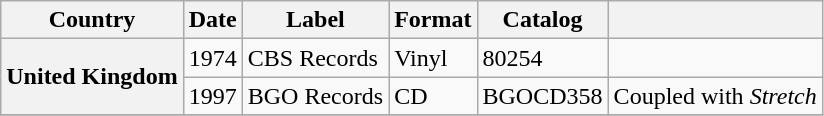<table class="wikitable plainrowheaders">
<tr>
<th>Country</th>
<th>Date</th>
<th>Label</th>
<th>Format</th>
<th>Catalog</th>
<th></th>
</tr>
<tr>
<th scope="row" rowspan="2">United Kingdom</th>
<td>1974</td>
<td>CBS Records</td>
<td>Vinyl</td>
<td>80254</td>
<td></td>
</tr>
<tr>
<td>1997</td>
<td>BGO Records</td>
<td>CD</td>
<td>BGOCD358</td>
<td>Coupled with <em>Stretch</em></td>
</tr>
<tr>
</tr>
</table>
